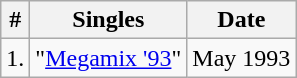<table class="wikitable">
<tr>
<th>#</th>
<th>Singles</th>
<th>Date</th>
</tr>
<tr>
<td>1.</td>
<td>"<a href='#'>Megamix '93</a>"</td>
<td>May 1993</td>
</tr>
</table>
